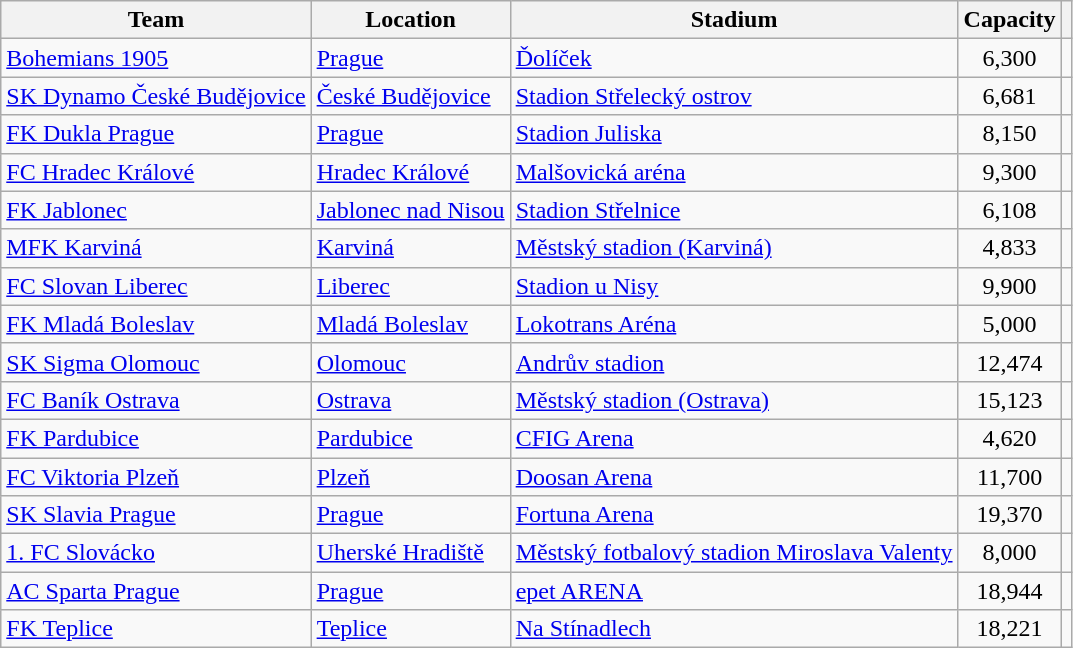<table class="wikitable sortable">
<tr>
<th>Team</th>
<th>Location</th>
<th>Stadium</th>
<th>Capacity</th>
<th class="unsortable"></th>
</tr>
<tr>
<td><a href='#'>Bohemians 1905</a></td>
<td><a href='#'>Prague</a></td>
<td><a href='#'>Ďolíček</a></td>
<td align="center">6,300</td>
<td style="text-align:center"></td>
</tr>
<tr>
<td><a href='#'>SK Dynamo České Budějovice</a></td>
<td><a href='#'>České Budějovice</a></td>
<td><a href='#'>Stadion Střelecký ostrov</a></td>
<td align="center">6,681</td>
<td style="text-align:center"></td>
</tr>
<tr>
<td><a href='#'>FK Dukla Prague</a></td>
<td><a href='#'>Prague</a></td>
<td><a href='#'>Stadion Juliska</a></td>
<td align="center">8,150</td>
<td style="text-align:center"></td>
</tr>
<tr>
<td><a href='#'>FC Hradec Králové</a></td>
<td><a href='#'>Hradec Králové</a></td>
<td><a href='#'>Malšovická aréna</a></td>
<td align="center">9,300</td>
<td style="text-align:center"></td>
</tr>
<tr>
<td><a href='#'>FK Jablonec</a></td>
<td><a href='#'>Jablonec nad Nisou</a></td>
<td><a href='#'>Stadion Střelnice</a></td>
<td align="center">6,108</td>
<td style="text-align:center"></td>
</tr>
<tr>
<td><a href='#'>MFK Karviná</a></td>
<td><a href='#'>Karviná</a></td>
<td><a href='#'>Městský stadion (Karviná)</a></td>
<td align="center">4,833</td>
<td style="text-align:center"></td>
</tr>
<tr>
<td><a href='#'>FC Slovan Liberec</a></td>
<td><a href='#'>Liberec</a></td>
<td><a href='#'>Stadion u Nisy</a></td>
<td align="center">9,900</td>
<td style="text-align:center"></td>
</tr>
<tr>
<td><a href='#'>FK Mladá Boleslav</a></td>
<td><a href='#'>Mladá Boleslav</a></td>
<td><a href='#'>Lokotrans Aréna</a></td>
<td align="center">5,000</td>
<td style="text-align:center"></td>
</tr>
<tr>
<td><a href='#'>SK Sigma Olomouc</a></td>
<td><a href='#'>Olomouc</a></td>
<td><a href='#'>Andrův stadion</a></td>
<td align="center">12,474</td>
<td style="text-align:center"></td>
</tr>
<tr>
<td><a href='#'>FC Baník Ostrava</a></td>
<td><a href='#'>Ostrava</a></td>
<td><a href='#'>Městský stadion (Ostrava)</a></td>
<td align="center">15,123</td>
<td style="text-align:center"></td>
</tr>
<tr>
<td><a href='#'>FK Pardubice</a></td>
<td><a href='#'>Pardubice</a></td>
<td><a href='#'>CFIG Arena</a></td>
<td align="center">4,620</td>
<td style="text-align:center"></td>
</tr>
<tr>
<td><a href='#'>FC Viktoria Plzeň</a></td>
<td><a href='#'>Plzeň</a></td>
<td><a href='#'>Doosan Arena</a></td>
<td align="center">11,700</td>
<td style="text-align:center"></td>
</tr>
<tr>
<td><a href='#'>SK Slavia Prague</a></td>
<td><a href='#'>Prague</a></td>
<td><a href='#'>Fortuna Arena</a></td>
<td align="center">19,370</td>
<td style="text-align:center"></td>
</tr>
<tr>
<td><a href='#'>1. FC Slovácko</a></td>
<td><a href='#'>Uherské Hradiště</a></td>
<td><a href='#'>Městský fotbalový stadion Miroslava Valenty</a></td>
<td align="center">8,000</td>
<td style="text-align:center"></td>
</tr>
<tr>
<td><a href='#'>AC Sparta Prague</a></td>
<td><a href='#'>Prague</a></td>
<td><a href='#'>epet ARENA</a></td>
<td align="center">18,944</td>
<td style="text-align:center"></td>
</tr>
<tr>
<td><a href='#'>FK Teplice</a></td>
<td><a href='#'>Teplice</a></td>
<td><a href='#'>Na Stínadlech</a></td>
<td align="center">18,221</td>
<td style="text-align:center"></td>
</tr>
</table>
